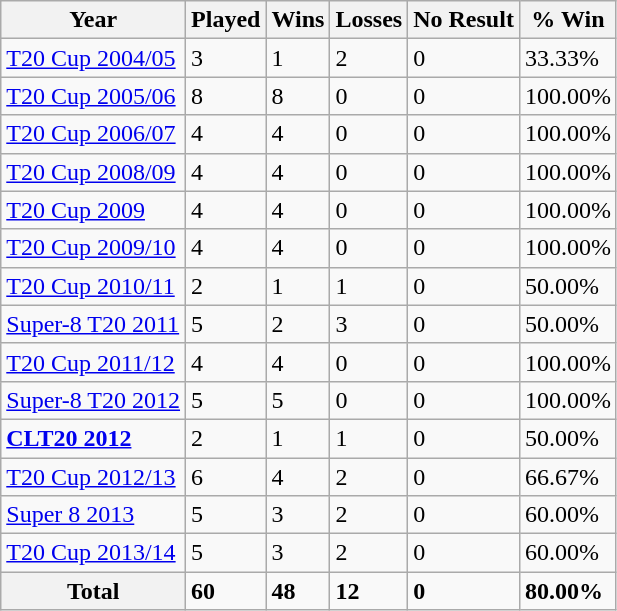<table class="wikitable">
<tr>
<th>Year</th>
<th>Played</th>
<th>Wins</th>
<th>Losses</th>
<th>No Result</th>
<th>% Win</th>
</tr>
<tr>
<td> <a href='#'>T20 Cup 2004/05</a></td>
<td>3</td>
<td>1</td>
<td>2</td>
<td>0</td>
<td>33.33%</td>
</tr>
<tr>
<td> <a href='#'>T20 Cup 2005/06</a></td>
<td>8</td>
<td>8</td>
<td>0</td>
<td>0</td>
<td>100.00%</td>
</tr>
<tr>
<td> <a href='#'>T20 Cup 2006/07</a></td>
<td>4</td>
<td>4</td>
<td>0</td>
<td>0</td>
<td>100.00%</td>
</tr>
<tr>
<td> <a href='#'>T20 Cup 2008/09</a></td>
<td>4</td>
<td>4</td>
<td>0</td>
<td>0</td>
<td>100.00%</td>
</tr>
<tr>
<td> <a href='#'>T20 Cup 2009</a></td>
<td>4</td>
<td>4</td>
<td>0</td>
<td>0</td>
<td>100.00%</td>
</tr>
<tr>
<td> <a href='#'>T20 Cup 2009/10</a></td>
<td>4</td>
<td>4</td>
<td>0</td>
<td>0</td>
<td>100.00%</td>
</tr>
<tr>
<td> <a href='#'>T20 Cup 2010/11</a></td>
<td>2</td>
<td>1</td>
<td>1</td>
<td>0</td>
<td>50.00%</td>
</tr>
<tr>
<td> <a href='#'>Super-8 T20 2011</a></td>
<td>5</td>
<td>2</td>
<td>3</td>
<td>0</td>
<td>50.00%</td>
</tr>
<tr>
<td> <a href='#'>T20 Cup 2011/12</a></td>
<td>4</td>
<td>4</td>
<td>0</td>
<td>0</td>
<td>100.00%</td>
</tr>
<tr>
<td> <a href='#'>Super-8 T20 2012</a></td>
<td>5</td>
<td>5</td>
<td>0</td>
<td>0</td>
<td>100.00%</td>
</tr>
<tr>
<td>   <strong><a href='#'>CLT20 2012</a></strong></td>
<td>2</td>
<td>1</td>
<td>1</td>
<td>0</td>
<td>50.00%</td>
</tr>
<tr>
<td> <a href='#'>T20 Cup 2012/13</a></td>
<td>6</td>
<td>4</td>
<td>2</td>
<td>0</td>
<td>66.67%</td>
</tr>
<tr>
<td> <a href='#'>Super 8 2013</a></td>
<td>5</td>
<td>3</td>
<td>2</td>
<td>0</td>
<td>60.00%</td>
</tr>
<tr>
<td> <a href='#'>T20 Cup 2013/14</a></td>
<td>5</td>
<td>3</td>
<td>2</td>
<td>0</td>
<td>60.00%</td>
</tr>
<tr>
<th>Total</th>
<td><strong>60</strong></td>
<td><strong>48</strong></td>
<td><strong>12</strong></td>
<td><strong>0</strong></td>
<td><strong>80.00%</strong></td>
</tr>
</table>
